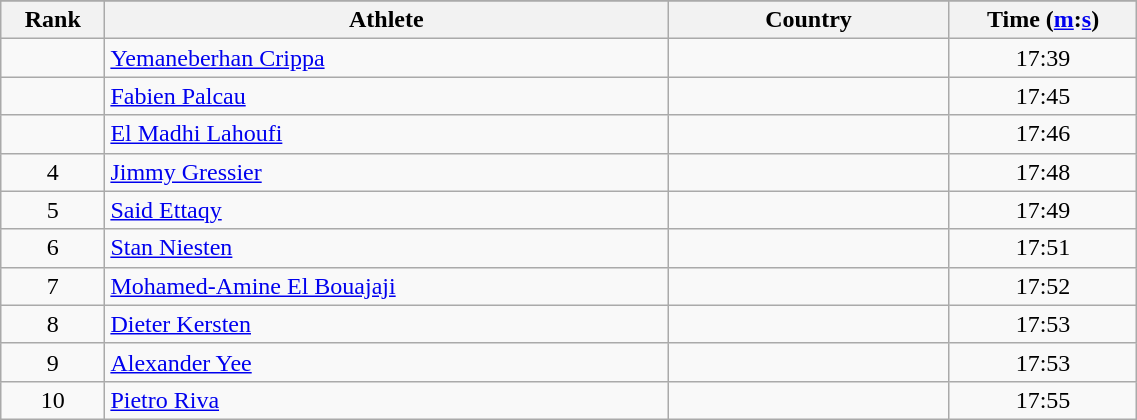<table class="wikitable" style="text-align:center;" width="60%">
<tr>
</tr>
<tr>
<th width=5%>Rank</th>
<th width=30%>Athlete</th>
<th width=15%>Country</th>
<th width=10%>Time (<a href='#'>m</a>:<a href='#'>s</a>)</th>
</tr>
<tr>
<td></td>
<td align="left"><a href='#'>Yemaneberhan Crippa</a></td>
<td align="left"></td>
<td>17:39</td>
</tr>
<tr>
<td></td>
<td align="left"><a href='#'>Fabien Palcau</a></td>
<td align="left"></td>
<td>17:45</td>
</tr>
<tr>
<td></td>
<td align="left"><a href='#'>El Madhi Lahoufi</a></td>
<td align="left"></td>
<td>17:46</td>
</tr>
<tr>
<td>4</td>
<td align="left"><a href='#'>Jimmy Gressier</a></td>
<td align="left"></td>
<td>17:48</td>
</tr>
<tr>
<td>5</td>
<td align="left"><a href='#'>Said Ettaqy</a></td>
<td align="left"></td>
<td>17:49</td>
</tr>
<tr>
<td>6</td>
<td align="left"><a href='#'>Stan Niesten</a></td>
<td align="left"></td>
<td>17:51</td>
</tr>
<tr>
<td>7</td>
<td align="left"><a href='#'>Mohamed-Amine El Bouajaji</a></td>
<td align="left"></td>
<td>17:52</td>
</tr>
<tr>
<td>8</td>
<td align="left"><a href='#'>Dieter Kersten</a></td>
<td align="left"></td>
<td>17:53</td>
</tr>
<tr>
<td>9</td>
<td align="left"><a href='#'>Alexander Yee</a></td>
<td align="left"></td>
<td>17:53</td>
</tr>
<tr>
<td>10</td>
<td align="left"><a href='#'>Pietro Riva</a></td>
<td align="left"></td>
<td>17:55</td>
</tr>
</table>
